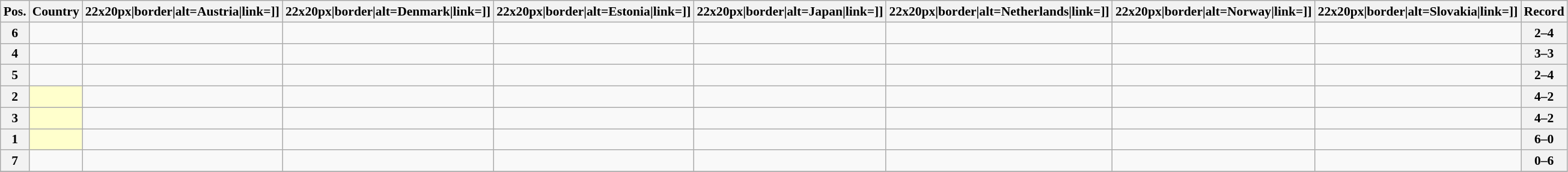<table class="wikitable sortable nowrap" style="text-align:center; font-size:0.9em;">
<tr>
<th>Pos.</th>
<th>Country</th>
<th [[Image:>22x20px|border|alt=Austria|link=]]</th>
<th [[Image:>22x20px|border|alt=Denmark|link=]]</th>
<th [[Image:>22x20px|border|alt=Estonia|link=]]</th>
<th [[Image:>22x20px|border|alt=Japan|link=]]</th>
<th [[Image:>22x20px|border|alt=Netherlands|link=]]</th>
<th [[Image:>22x20px|border|alt=Norway|link=]]</th>
<th [[Image:>22x20px|border|alt=Slovakia|link=]]</th>
<th>Record</th>
</tr>
<tr>
<th>6</th>
<td style="text-align:left;"></td>
<td></td>
<td></td>
<td></td>
<td></td>
<td></td>
<td></td>
<td></td>
<th>2–4</th>
</tr>
<tr>
<th>4</th>
<td style="text-align:left;"></td>
<td></td>
<td></td>
<td></td>
<td></td>
<td></td>
<td></td>
<td></td>
<th>3–3</th>
</tr>
<tr>
<th>5</th>
<td style="text-align:left;"></td>
<td></td>
<td></td>
<td></td>
<td></td>
<td></td>
<td></td>
<td></td>
<th>2–4</th>
</tr>
<tr>
<th>2</th>
<td style="text-align:left; background:#ffffcc;"></td>
<td></td>
<td></td>
<td></td>
<td></td>
<td></td>
<td></td>
<td></td>
<th>4–2</th>
</tr>
<tr>
<th>3</th>
<td style="text-align:left; background:#ffffcc;"></td>
<td></td>
<td></td>
<td></td>
<td></td>
<td></td>
<td></td>
<td></td>
<th>4–2</th>
</tr>
<tr>
<th>1</th>
<td style="text-align:left; background:#ffffcc;"></td>
<td></td>
<td></td>
<td></td>
<td></td>
<td></td>
<td></td>
<td></td>
<th>6–0</th>
</tr>
<tr>
<th>7</th>
<td style="text-align:left;"></td>
<td></td>
<td></td>
<td></td>
<td></td>
<td></td>
<td></td>
<td></td>
<th>0–6</th>
</tr>
<tr>
</tr>
</table>
